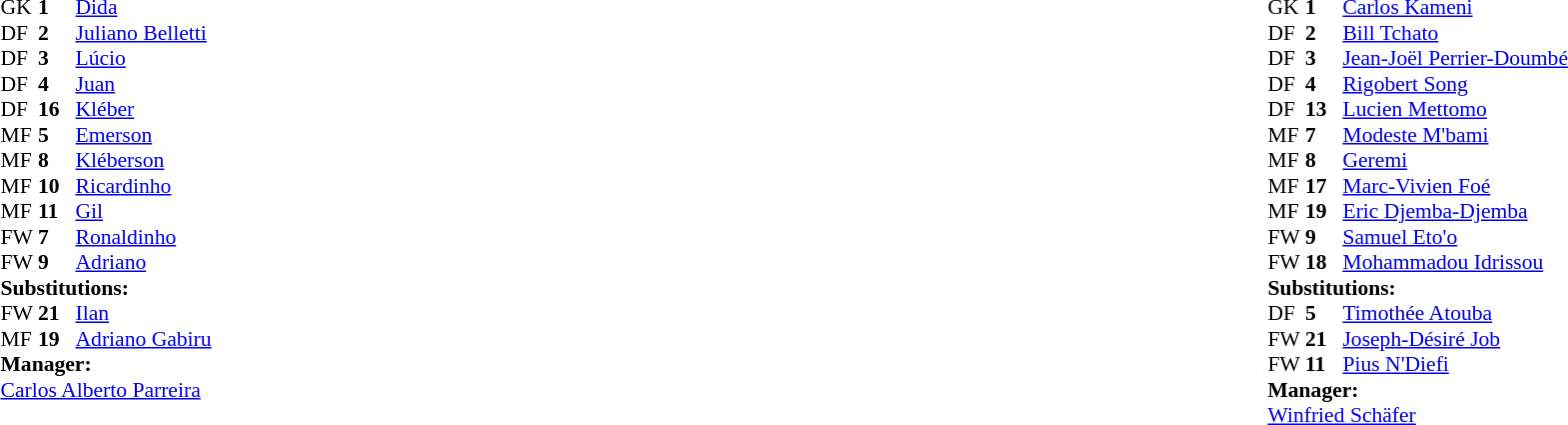<table width="100%">
<tr>
<td valign="top" width="50%"><br><table style="font-size: 90%" cellspacing="0" cellpadding="0">
<tr>
<th width=25></th>
<th width=25></th>
</tr>
<tr>
<td>GK</td>
<td><strong>1</strong></td>
<td><a href='#'>Dida</a></td>
</tr>
<tr>
<td>DF</td>
<td><strong>2</strong></td>
<td><a href='#'>Juliano Belletti</a></td>
</tr>
<tr>
<td>DF</td>
<td><strong>3</strong></td>
<td><a href='#'>Lúcio</a></td>
</tr>
<tr>
<td>DF</td>
<td><strong>4</strong></td>
<td><a href='#'>Juan</a></td>
</tr>
<tr>
<td>DF</td>
<td><strong>16</strong></td>
<td><a href='#'>Kléber</a></td>
</tr>
<tr>
<td>MF</td>
<td><strong>5</strong></td>
<td><a href='#'>Emerson</a></td>
<td></td>
</tr>
<tr>
<td>MF</td>
<td><strong>8</strong></td>
<td><a href='#'>Kléberson</a></td>
<td></td>
<td></td>
</tr>
<tr>
<td>MF</td>
<td><strong>10</strong></td>
<td><a href='#'>Ricardinho</a></td>
</tr>
<tr>
<td>MF</td>
<td><strong>11</strong></td>
<td><a href='#'>Gil</a></td>
</tr>
<tr>
<td>FW</td>
<td><strong>7</strong></td>
<td><a href='#'>Ronaldinho</a></td>
</tr>
<tr>
<td>FW</td>
<td><strong>9</strong></td>
<td><a href='#'>Adriano</a></td>
<td></td>
<td></td>
</tr>
<tr>
<td colspan=3><strong>Substitutions:</strong></td>
</tr>
<tr>
<td>FW</td>
<td><strong>21</strong></td>
<td><a href='#'>Ilan</a></td>
<td></td>
<td></td>
</tr>
<tr>
<td>MF</td>
<td><strong>19</strong></td>
<td><a href='#'>Adriano Gabiru</a></td>
<td></td>
<td></td>
</tr>
<tr>
<td colspan=3><strong>Manager:</strong></td>
</tr>
<tr>
<td colspan="4"><a href='#'>Carlos Alberto Parreira</a></td>
</tr>
</table>
</td>
<td valign="top"></td>
<td valign="top" width="50%"><br><table style="font-size: 90%" cellspacing="0" cellpadding="0" align="center">
<tr>
<th width=25></th>
<th width=25></th>
</tr>
<tr>
<td>GK</td>
<td><strong>1</strong></td>
<td><a href='#'>Carlos Kameni</a></td>
</tr>
<tr>
<td>DF</td>
<td><strong>2</strong></td>
<td><a href='#'>Bill Tchato</a></td>
</tr>
<tr>
<td>DF</td>
<td><strong>3</strong></td>
<td><a href='#'>Jean-Joël Perrier-Doumbé</a></td>
</tr>
<tr>
<td>DF</td>
<td><strong>4</strong></td>
<td><a href='#'>Rigobert Song</a></td>
</tr>
<tr>
<td>DF</td>
<td><strong>13</strong></td>
<td><a href='#'>Lucien Mettomo</a></td>
</tr>
<tr>
<td>MF</td>
<td><strong>7</strong></td>
<td><a href='#'>Modeste M'bami</a></td>
</tr>
<tr>
<td>MF</td>
<td><strong>8</strong></td>
<td><a href='#'>Geremi</a></td>
</tr>
<tr>
<td>MF</td>
<td><strong>17</strong></td>
<td><a href='#'>Marc-Vivien Foé</a></td>
<td></td>
<td></td>
</tr>
<tr>
<td>MF</td>
<td><strong>19</strong></td>
<td><a href='#'>Eric Djemba-Djemba</a></td>
<td></td>
</tr>
<tr>
<td>FW</td>
<td><strong>9</strong></td>
<td><a href='#'>Samuel Eto'o</a></td>
<td></td>
<td></td>
</tr>
<tr>
<td>FW</td>
<td><strong>18</strong></td>
<td><a href='#'>Mohammadou Idrissou</a></td>
<td></td>
<td></td>
</tr>
<tr>
<td colspan=3><strong>Substitutions:</strong></td>
</tr>
<tr>
<td>DF</td>
<td><strong>5</strong></td>
<td><a href='#'>Timothée Atouba</a></td>
<td></td>
<td></td>
</tr>
<tr>
<td>FW</td>
<td><strong>21</strong></td>
<td><a href='#'>Joseph-Désiré Job</a></td>
<td></td>
<td></td>
</tr>
<tr>
<td>FW</td>
<td><strong>11</strong></td>
<td><a href='#'>Pius N'Diefi</a></td>
<td></td>
<td></td>
</tr>
<tr>
<td colspan=3><strong>Manager:</strong></td>
</tr>
<tr>
<td colspan="4"> <a href='#'>Winfried Schäfer</a></td>
</tr>
</table>
</td>
</tr>
</table>
